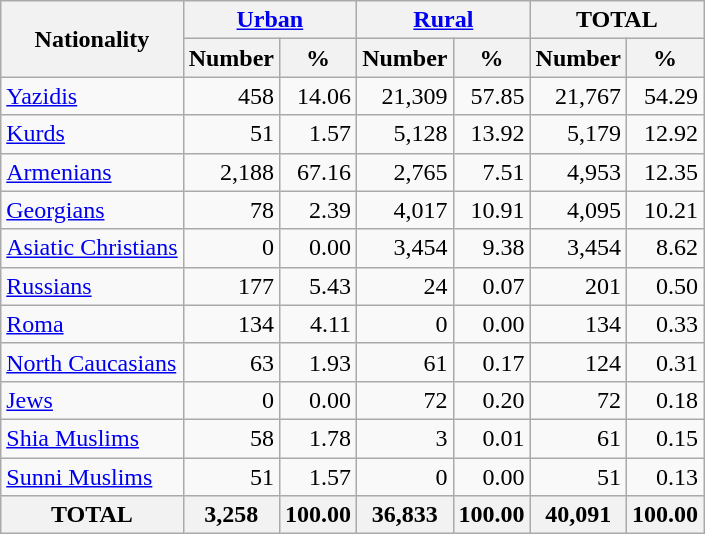<table class="wikitable sortable">
<tr>
<th rowspan="2">Nationality</th>
<th colspan="2"><a href='#'>Urban</a></th>
<th colspan="2"><a href='#'>Rural</a></th>
<th colspan="2">TOTAL</th>
</tr>
<tr>
<th>Number</th>
<th>%</th>
<th>Number</th>
<th>%</th>
<th>Number</th>
<th>%</th>
</tr>
<tr>
<td><a href='#'>Yazidis</a></td>
<td align="right">458</td>
<td align="right">14.06</td>
<td align="right">21,309</td>
<td align="right">57.85</td>
<td align="right">21,767</td>
<td align="right">54.29</td>
</tr>
<tr>
<td><a href='#'>Kurds</a></td>
<td align="right">51</td>
<td align="right">1.57</td>
<td align="right">5,128</td>
<td align="right">13.92</td>
<td align="right">5,179</td>
<td align="right">12.92</td>
</tr>
<tr>
<td><a href='#'>Armenians</a></td>
<td align="right">2,188</td>
<td align="right">67.16</td>
<td align="right">2,765</td>
<td align="right">7.51</td>
<td align="right">4,953</td>
<td align="right">12.35</td>
</tr>
<tr>
<td><a href='#'>Georgians</a></td>
<td align="right">78</td>
<td align="right">2.39</td>
<td align="right">4,017</td>
<td align="right">10.91</td>
<td align="right">4,095</td>
<td align="right">10.21</td>
</tr>
<tr>
<td><a href='#'>Asiatic Christians</a></td>
<td align="right">0</td>
<td align="right">0.00</td>
<td align="right">3,454</td>
<td align="right">9.38</td>
<td align="right">3,454</td>
<td align="right">8.62</td>
</tr>
<tr>
<td><a href='#'>Russians</a></td>
<td align="right">177</td>
<td align="right">5.43</td>
<td align="right">24</td>
<td align="right">0.07</td>
<td align="right">201</td>
<td align="right">0.50</td>
</tr>
<tr>
<td><a href='#'>Roma</a></td>
<td align="right">134</td>
<td align="right">4.11</td>
<td align="right">0</td>
<td align="right">0.00</td>
<td align="right">134</td>
<td align="right">0.33</td>
</tr>
<tr>
<td><a href='#'>North Caucasians</a></td>
<td align="right">63</td>
<td align="right">1.93</td>
<td align="right">61</td>
<td align="right">0.17</td>
<td align="right">124</td>
<td align="right">0.31</td>
</tr>
<tr>
<td><a href='#'>Jews</a></td>
<td align="right">0</td>
<td align="right">0.00</td>
<td align="right">72</td>
<td align="right">0.20</td>
<td align="right">72</td>
<td align="right">0.18</td>
</tr>
<tr>
<td><a href='#'>Shia Muslims</a></td>
<td align="right">58</td>
<td align="right">1.78</td>
<td align="right">3</td>
<td align="right">0.01</td>
<td align="right">61</td>
<td align="right">0.15</td>
</tr>
<tr>
<td><a href='#'>Sunni Muslims</a></td>
<td align="right">51</td>
<td align="right">1.57</td>
<td align="right">0</td>
<td align="right">0.00</td>
<td align="right">51</td>
<td align="right">0.13</td>
</tr>
<tr>
<th>TOTAL</th>
<th>3,258</th>
<th>100.00</th>
<th>36,833</th>
<th>100.00</th>
<th>40,091</th>
<th>100.00</th>
</tr>
</table>
